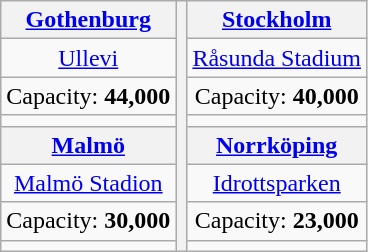<table class="wikitable" style="text-align:center">
<tr>
<th><a href='#'>Gothenburg</a></th>
<th rowspan="8"></th>
<th><a href='#'>Stockholm</a></th>
</tr>
<tr>
<td><a href='#'>Ullevi</a></td>
<td><a href='#'>Råsunda Stadium</a></td>
</tr>
<tr>
<td>Capacity: <strong>44,000</strong></td>
<td>Capacity: <strong>40,000</strong></td>
</tr>
<tr>
<td></td>
<td></td>
</tr>
<tr>
<th><a href='#'>Malmö</a></th>
<th><a href='#'>Norrköping</a></th>
</tr>
<tr>
<td><a href='#'>Malmö Stadion</a></td>
<td><a href='#'>Idrottsparken</a></td>
</tr>
<tr>
<td>Capacity: <strong>30,000</strong></td>
<td>Capacity: <strong>23,000</strong></td>
</tr>
<tr>
<td></td>
<td></td>
</tr>
</table>
